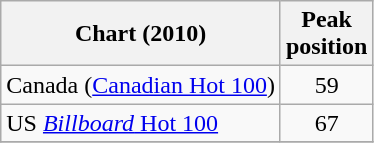<table class="wikitable sortable">
<tr>
<th>Chart (2010)</th>
<th>Peak<br>position</th>
</tr>
<tr>
<td>Canada (<a href='#'>Canadian Hot 100</a>)</td>
<td align="center">59</td>
</tr>
<tr>
<td>US <a href='#'><em>Billboard</em> Hot 100</a></td>
<td align="center">67</td>
</tr>
<tr>
</tr>
</table>
